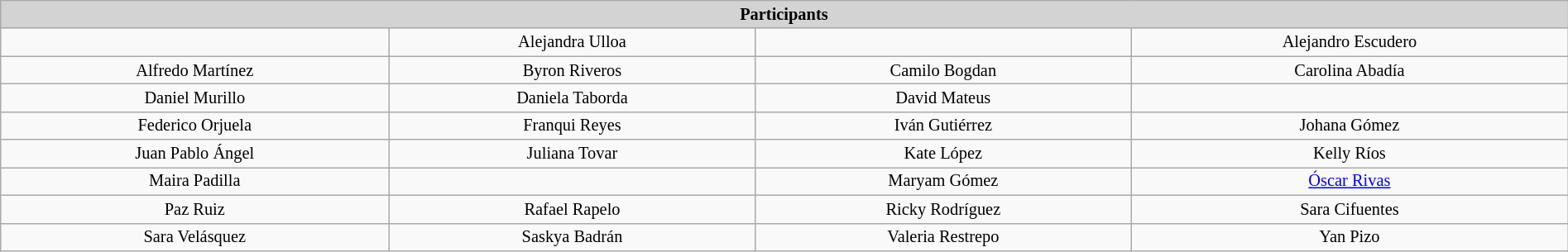<table class="wikitable" style="text-align:center; margin:1em 1em; font-size:85%; width:100%">
<tr>
<td colspan="4" bgcolor="lightgray"><strong>Participants</strong></td>
</tr>
<tr>
<td></td>
<td>Alejandra Ulloa</td>
<td></td>
<td>Alejandro Escudero</td>
</tr>
<tr>
<td>Alfredo Martínez</td>
<td>Byron Riveros</td>
<td>Camilo Bogdan</td>
<td>Carolina Abadía</td>
</tr>
<tr>
<td>Daniel Murillo</td>
<td>Daniela Taborda</td>
<td>David Mateus</td>
<td></td>
</tr>
<tr>
<td>Federico Orjuela</td>
<td>Franqui Reyes</td>
<td>Iván Gutiérrez</td>
<td>Johana Gómez</td>
</tr>
<tr>
<td>Juan Pablo Ángel</td>
<td>Juliana Tovar</td>
<td>Kate López</td>
<td>Kelly Ríos</td>
</tr>
<tr>
<td>Maira Padilla</td>
<td></td>
<td>Maryam Gómez</td>
<td><a href='#'>Óscar Rivas</a></td>
</tr>
<tr>
<td>Paz Ruiz</td>
<td>Rafael Rapelo</td>
<td>Ricky Rodríguez</td>
<td>Sara Cifuentes</td>
</tr>
<tr>
<td>Sara Velásquez</td>
<td>Saskya Badrán</td>
<td>Valeria Restrepo</td>
<td>Yan Pizo</td>
</tr>
</table>
